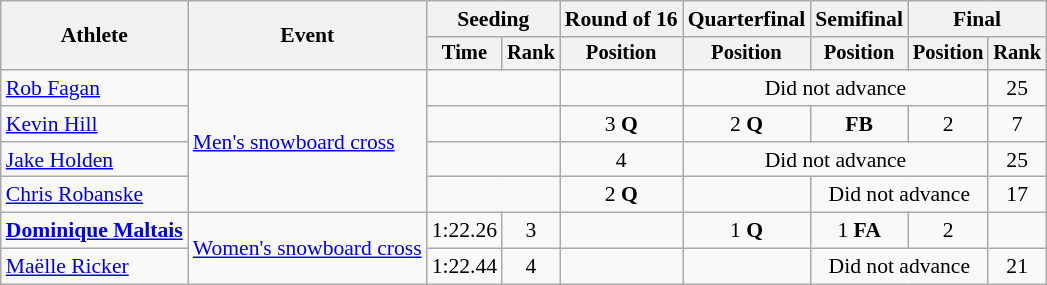<table class="wikitable" style="font-size:90%">
<tr>
<th rowspan="2">Athlete</th>
<th rowspan="2">Event</th>
<th colspan=2>Seeding</th>
<th>Round of 16</th>
<th>Quarterfinal</th>
<th>Semifinal</th>
<th colspan=2>Final</th>
</tr>
<tr style="font-size:95%">
<th>Time</th>
<th>Rank</th>
<th>Position</th>
<th>Position</th>
<th>Position</th>
<th>Position</th>
<th>Rank</th>
</tr>
<tr align=center>
<td align=left><a href='#'>Rob Fagan</a></td>
<td align=left rowspan="4"><a href='#'>Men's snowboard cross</a></td>
<td colspan=2></td>
<td></td>
<td colspan=3>Did not advance</td>
<td>25</td>
</tr>
<tr align=center>
<td align=left><a href='#'>Kevin Hill</a></td>
<td colspan=2></td>
<td>3 <strong>Q</strong></td>
<td>2 <strong>Q</strong></td>
<td> <strong>FB</strong></td>
<td>2</td>
<td>7</td>
</tr>
<tr align=center>
<td align=left><a href='#'>Jake Holden</a></td>
<td colspan=2></td>
<td>4</td>
<td colspan=3>Did not advance</td>
<td>25</td>
</tr>
<tr align=center>
<td align=left><a href='#'>Chris Robanske</a></td>
<td colspan=2></td>
<td>2 <strong>Q</strong></td>
<td></td>
<td colspan=2>Did not advance</td>
<td>17</td>
</tr>
<tr align=center>
<td align=left><strong><a href='#'>Dominique Maltais</a></strong></td>
<td align=left rowspan="2"><a href='#'>Women's snowboard cross</a></td>
<td>1:22.26</td>
<td>3</td>
<td></td>
<td>1 <strong>Q</strong></td>
<td>1 <strong>FA</strong></td>
<td>2</td>
<td></td>
</tr>
<tr align=center>
<td align=left><a href='#'>Maëlle Ricker</a></td>
<td>1:22.44</td>
<td>4</td>
<td></td>
<td></td>
<td colspan=2>Did not advance</td>
<td>21</td>
</tr>
</table>
